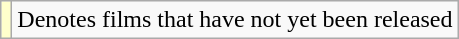<table class="wikitable">
<tr>
<td style="background:#FFFFCC;"></td>
<td>Denotes films that have not yet been released</td>
</tr>
</table>
